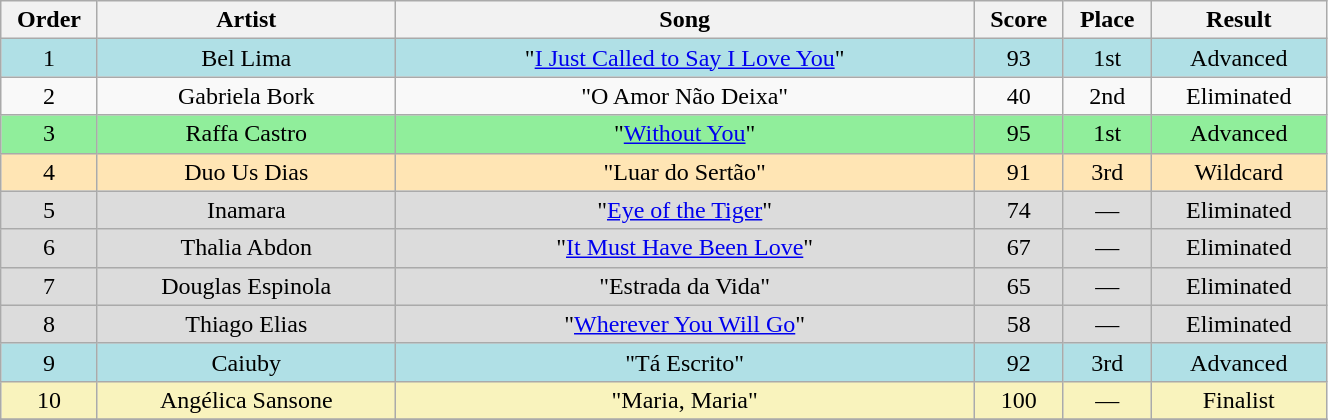<table class="wikitable" style="text-align:center; width:70%;">
<tr>
<th scope="col" width="05%">Order</th>
<th scope="col" width="17%">Artist</th>
<th scope="col" width="33%">Song</th>
<th scope="col" width="05%">Score</th>
<th scope="col" width="05%">Place</th>
<th scope="col" width="10%">Result</th>
</tr>
<tr bgcolor=B0E0E6>
<td>1</td>
<td>Bel Lima</td>
<td>"<a href='#'>I Just Called to Say I Love You</a>"</td>
<td>93</td>
<td>1st</td>
<td>Advanced</td>
</tr>
<tr>
<td>2</td>
<td>Gabriela Bork</td>
<td>"O Amor Não Deixa"</td>
<td>40</td>
<td>2nd</td>
<td>Eliminated</td>
</tr>
<tr bgcolor=90EE9B>
<td>3</td>
<td>Raffa Castro</td>
<td>"<a href='#'>Without You</a>"</td>
<td>95</td>
<td>1st</td>
<td>Advanced</td>
</tr>
<tr bgcolor=FFE5B4>
<td>4</td>
<td>Duo Us Dias</td>
<td>"Luar do Sertão"</td>
<td>91</td>
<td>3rd</td>
<td>Wildcard</td>
</tr>
<tr bgcolor=DCDCDC>
<td>5</td>
<td>Inamara</td>
<td>"<a href='#'>Eye of the Tiger</a>"</td>
<td>74</td>
<td>—</td>
<td>Eliminated</td>
</tr>
<tr bgcolor=DCDCDC>
<td>6</td>
<td>Thalia Abdon</td>
<td>"<a href='#'>It Must Have Been Love</a>"</td>
<td>67</td>
<td>—</td>
<td>Eliminated</td>
</tr>
<tr bgcolor=DCDCDC>
<td>7</td>
<td>Douglas Espinola</td>
<td>"Estrada da Vida"</td>
<td>65</td>
<td>—</td>
<td>Eliminated</td>
</tr>
<tr bgcolor=DCDCDC>
<td>8</td>
<td>Thiago Elias</td>
<td>"<a href='#'>Wherever You Will Go</a>"</td>
<td>58</td>
<td>—</td>
<td>Eliminated</td>
</tr>
<tr bgcolor=B0E0E6>
<td>9</td>
<td>Caiuby</td>
<td>"Tá Escrito"</td>
<td>92</td>
<td>3rd</td>
<td>Advanced</td>
</tr>
<tr bgcolor=F9F3BD>
<td>10</td>
<td>Angélica Sansone</td>
<td>"Maria, Maria"</td>
<td>100</td>
<td>—</td>
<td>Finalist</td>
</tr>
<tr>
</tr>
</table>
